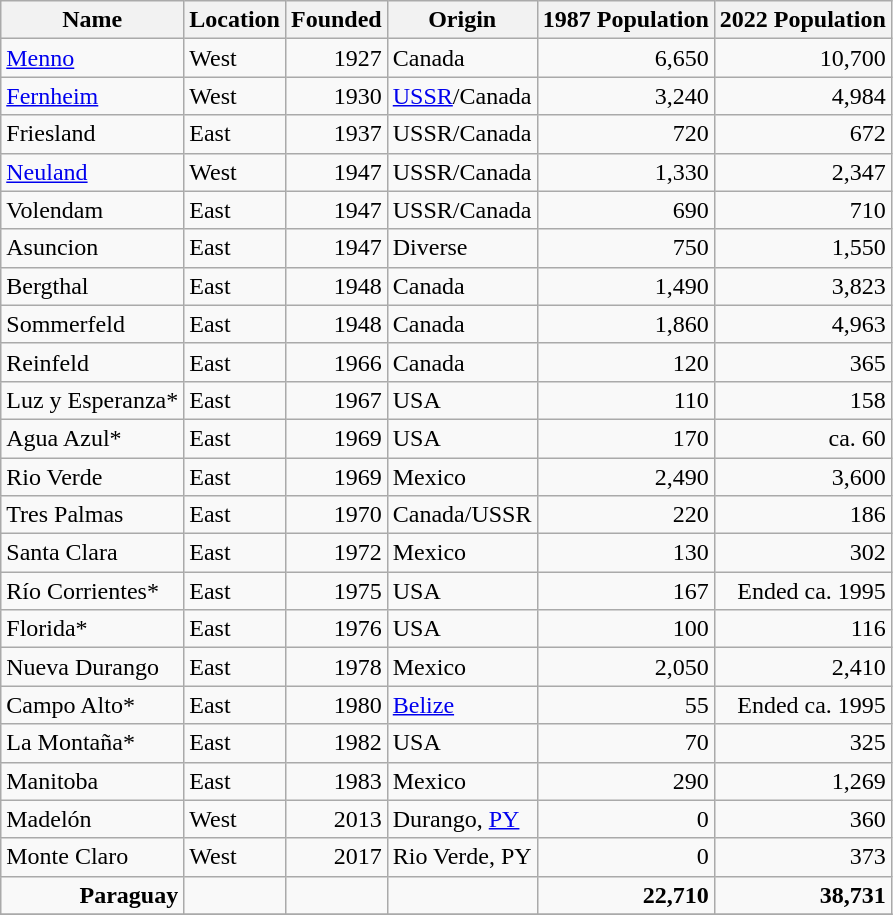<table class="wikitable sortable static-row-numbers" style=text-align:right>
<tr>
<th>Name</th>
<th>Location</th>
<th>Founded</th>
<th>Origin</th>
<th>1987 Population</th>
<th>2022 Population</th>
</tr>
<tr>
<td style=text-align:left><a href='#'>Menno</a></td>
<td style=text-align:left>West</td>
<td>1927</td>
<td style=text-align:left>Canada</td>
<td>6,650</td>
<td>10,700</td>
</tr>
<tr>
<td style=text-align:left><a href='#'>Fernheim</a></td>
<td style=text-align:left>West</td>
<td>1930</td>
<td style=text-align:left><a href='#'>USSR</a>/Canada</td>
<td>3,240</td>
<td>4,984</td>
</tr>
<tr>
<td style=text-align:left>Friesland</td>
<td style=text-align:left>East</td>
<td>1937</td>
<td style=text-align:left>USSR/Canada</td>
<td>720</td>
<td>672</td>
</tr>
<tr>
<td style=text-align:left><a href='#'>Neuland</a></td>
<td style=text-align:left>West</td>
<td>1947</td>
<td style=text-align:left>USSR/Canada</td>
<td>1,330</td>
<td>2,347</td>
</tr>
<tr>
<td style=text-align:left>Volendam</td>
<td style=text-align:left>East</td>
<td>1947</td>
<td style=text-align:left>USSR/Canada</td>
<td>690</td>
<td>710</td>
</tr>
<tr>
<td style=text-align:left>Asuncion</td>
<td style=text-align:left>East</td>
<td>1947</td>
<td style=text-align:left>Diverse</td>
<td>750</td>
<td>1,550</td>
</tr>
<tr>
<td style=text-align:left>Bergthal</td>
<td style=text-align:left>East</td>
<td>1948</td>
<td style=text-align:left>Canada</td>
<td>1,490</td>
<td>3,823</td>
</tr>
<tr>
<td style=text-align:left>Sommerfeld</td>
<td style=text-align:left>East</td>
<td>1948</td>
<td style=text-align:left>Canada</td>
<td>1,860</td>
<td>4,963</td>
</tr>
<tr>
<td style=text-align:left>Reinfeld</td>
<td style=text-align:left>East</td>
<td>1966</td>
<td style=text-align:left>Canada</td>
<td>120</td>
<td>365</td>
</tr>
<tr>
<td style=text-align:left>Luz y Esperanza*</td>
<td style=text-align:left>East</td>
<td>1967</td>
<td style=text-align:left>USA</td>
<td>110</td>
<td>158</td>
</tr>
<tr>
<td style=text-align:left>Agua Azul*</td>
<td style=text-align:left>East</td>
<td>1969</td>
<td style=text-align:left>USA</td>
<td>170</td>
<td>ca. 60</td>
</tr>
<tr>
<td style=text-align:left>Rio Verde</td>
<td style=text-align:left>East</td>
<td>1969</td>
<td style=text-align:left>Mexico</td>
<td>2,490</td>
<td>3,600</td>
</tr>
<tr>
<td style=text-align:left>Tres Palmas</td>
<td style=text-align:left>East</td>
<td>1970</td>
<td style=text-align:left>Canada/USSR</td>
<td>220</td>
<td>186</td>
</tr>
<tr>
<td style=text-align:left>Santa Clara</td>
<td style=text-align:left>East</td>
<td>1972</td>
<td style=text-align:left>Mexico</td>
<td>130</td>
<td>302</td>
</tr>
<tr>
<td style=text-align:left>Río Corrientes*</td>
<td style=text-align:left>East</td>
<td>1975</td>
<td style=text-align:left>USA</td>
<td>167</td>
<td>Ended ca. 1995</td>
</tr>
<tr>
<td style=text-align:left>Florida*</td>
<td style=text-align:left>East</td>
<td>1976</td>
<td style=text-align:left>USA</td>
<td>100</td>
<td>116</td>
</tr>
<tr>
<td style=text-align:left>Nueva Durango</td>
<td style=text-align:left>East</td>
<td>1978</td>
<td style=text-align:left>Mexico</td>
<td>2,050</td>
<td>2,410</td>
</tr>
<tr>
<td style=text-align:left>Campo Alto*</td>
<td style=text-align:left>East</td>
<td>1980</td>
<td style=text-align:left><a href='#'>Belize</a></td>
<td>55</td>
<td>Ended ca. 1995</td>
</tr>
<tr>
<td style=text-align:left>La Montaña*</td>
<td style=text-align:left>East</td>
<td>1982</td>
<td style=text-align:left>USA</td>
<td>70</td>
<td>325</td>
</tr>
<tr>
<td style=text-align:left>Manitoba</td>
<td style=text-align:left>East</td>
<td>1983</td>
<td style=text-align:left>Mexico</td>
<td>290</td>
<td>1,269</td>
</tr>
<tr>
<td style=text-align:left>Madelón</td>
<td style=text-align:left>West</td>
<td>2013</td>
<td style=text-align:left>Durango, <a href='#'>PY</a></td>
<td>0</td>
<td>360</td>
</tr>
<tr>
<td style=text-align:left>Monte Claro</td>
<td style=text-align:left>West</td>
<td>2017</td>
<td style=text-align:left>Rio Verde, PY</td>
<td>0</td>
<td>373</td>
</tr>
<tr>
<td><strong>Paraguay</strong></td>
<td></td>
<td></td>
<td></td>
<td><strong>22,710</strong></td>
<td><strong>38,731 </strong></td>
</tr>
<tr>
</tr>
</table>
